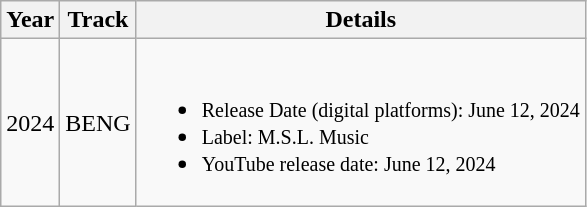<table class="wikitable">
<tr>
<th>Year</th>
<th>Track</th>
<th>Details</th>
</tr>
<tr>
<td>2024</td>
<td>BENG</td>
<td><br><ul><li><small>Release Date (digital platforms): June 12, 2024</small></li><li><small>Label: M.S.L. Music</small></li><li><small>YouTube release date: June 12, 2024</small></li></ul></td>
</tr>
</table>
